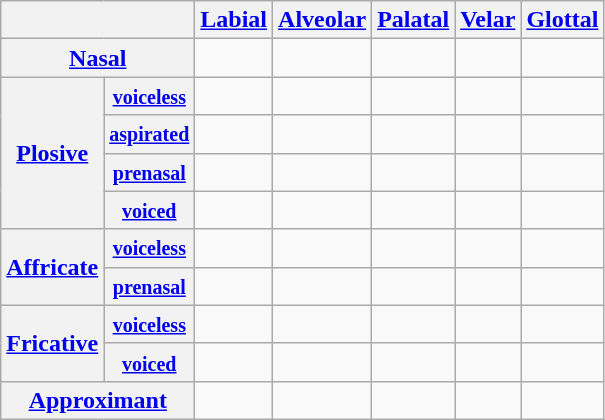<table class="wikitable" style="text-align:center">
<tr>
<th colspan="2"></th>
<th><a href='#'>Labial</a></th>
<th><a href='#'>Alveolar</a></th>
<th><a href='#'>Palatal</a></th>
<th><a href='#'>Velar</a></th>
<th><a href='#'>Glottal</a></th>
</tr>
<tr>
<th colspan="2"><a href='#'>Nasal</a></th>
<td></td>
<td></td>
<td></td>
<td></td>
<td></td>
</tr>
<tr>
<th rowspan="4"><a href='#'>Plosive</a></th>
<th><small><a href='#'>voiceless</a></small></th>
<td></td>
<td></td>
<td></td>
<td></td>
<td></td>
</tr>
<tr>
<th><small><a href='#'>aspirated</a></small></th>
<td></td>
<td></td>
<td></td>
<td></td>
<td></td>
</tr>
<tr>
<th><small><a href='#'>prenasal</a></small></th>
<td></td>
<td></td>
<td></td>
<td></td>
<td></td>
</tr>
<tr>
<th><small><a href='#'>voiced</a></small></th>
<td></td>
<td></td>
<td></td>
<td></td>
<td></td>
</tr>
<tr>
<th rowspan="2"><a href='#'>Affricate</a></th>
<th><small><a href='#'>voiceless</a></small></th>
<td></td>
<td></td>
<td></td>
<td></td>
<td></td>
</tr>
<tr>
<th><small><a href='#'>prenasal</a></small></th>
<td></td>
<td></td>
<td></td>
<td></td>
<td></td>
</tr>
<tr>
<th rowspan="2"><a href='#'>Fricative</a></th>
<th><a href='#'><small>voiceless</small></a></th>
<td></td>
<td></td>
<td></td>
<td></td>
<td></td>
</tr>
<tr>
<th><a href='#'><small>voiced</small></a></th>
<td></td>
<td></td>
<td></td>
<td></td>
<td></td>
</tr>
<tr>
<th colspan="2"><a href='#'>Approximant</a></th>
<td></td>
<td></td>
<td></td>
<td></td>
<td></td>
</tr>
</table>
